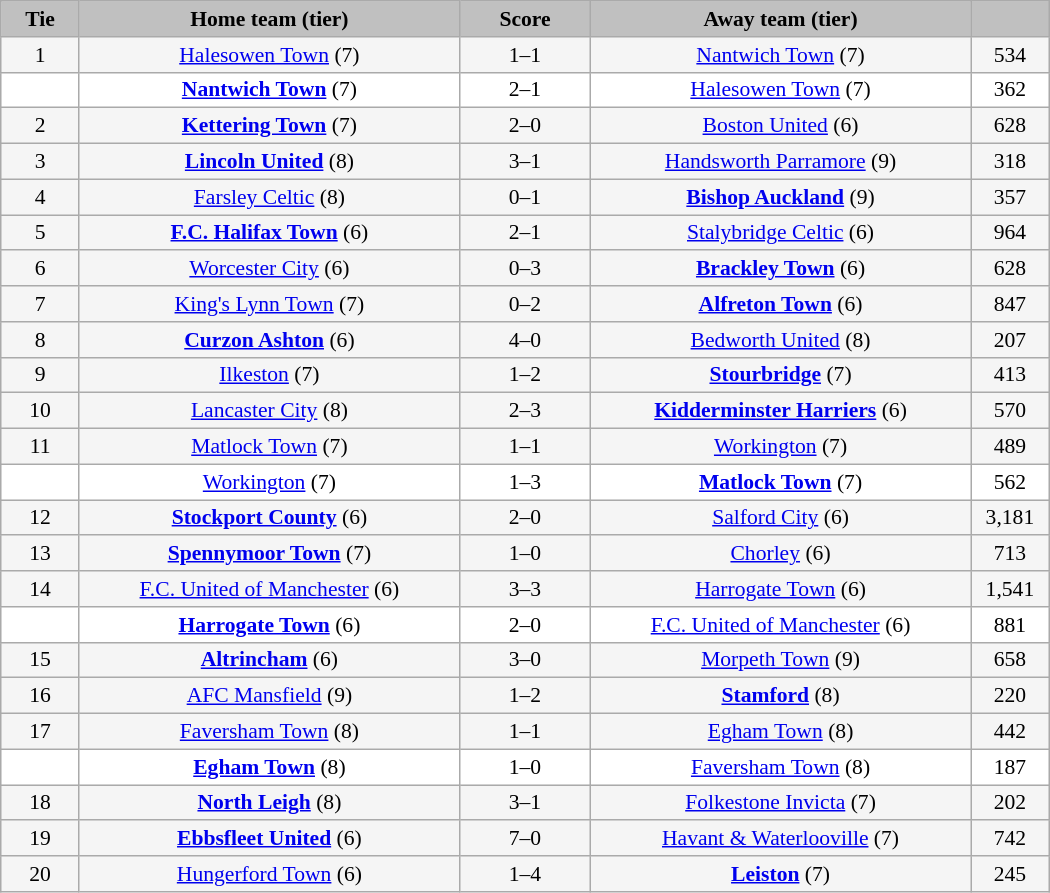<table class="wikitable" style="width: 700px; background:WhiteSmoke; text-align:center; font-size:90%">
<tr>
<td scope="col" style="width:  7.50%; background:silver;"><strong>Tie</strong></td>
<td scope="col" style="width: 36.25%; background:silver;"><strong>Home team (tier)</strong></td>
<td scope="col" style="width: 12.50%; background:silver;"><strong>Score</strong></td>
<td scope="col" style="width: 36.25%; background:silver;"><strong>Away team (tier)</strong></td>
<td scope="col" style="width:  7.50%; background:silver;"><strong></strong></td>
</tr>
<tr>
<td>1</td>
<td><a href='#'>Halesowen Town</a> (7)</td>
<td>1–1</td>
<td><a href='#'>Nantwich Town</a> (7)</td>
<td>534</td>
</tr>
<tr style="background:white;">
<td><em></em></td>
<td><strong><a href='#'>Nantwich Town</a></strong> (7)</td>
<td>2–1</td>
<td><a href='#'>Halesowen Town</a> (7)</td>
<td>362</td>
</tr>
<tr>
<td>2</td>
<td><strong><a href='#'>Kettering Town</a></strong> (7)</td>
<td>2–0</td>
<td><a href='#'>Boston United</a> (6)</td>
<td>628</td>
</tr>
<tr>
<td>3</td>
<td><strong><a href='#'>Lincoln United</a></strong> (8)</td>
<td>3–1</td>
<td><a href='#'>Handsworth Parramore</a> (9)</td>
<td>318</td>
</tr>
<tr>
<td>4</td>
<td><a href='#'>Farsley Celtic</a> (8)</td>
<td>0–1</td>
<td><strong><a href='#'>Bishop Auckland</a></strong> (9)</td>
<td>357</td>
</tr>
<tr>
<td>5</td>
<td><strong><a href='#'>F.C. Halifax Town</a></strong> (6)</td>
<td>2–1</td>
<td><a href='#'>Stalybridge Celtic</a> (6)</td>
<td>964</td>
</tr>
<tr>
<td>6</td>
<td><a href='#'>Worcester City</a> (6)</td>
<td>0–3</td>
<td><strong><a href='#'>Brackley Town</a></strong> (6)</td>
<td>628</td>
</tr>
<tr>
<td>7</td>
<td><a href='#'>King's Lynn Town</a> (7)</td>
<td>0–2</td>
<td><strong><a href='#'>Alfreton Town</a></strong> (6)</td>
<td>847</td>
</tr>
<tr>
<td>8</td>
<td><strong><a href='#'>Curzon Ashton</a></strong> (6)</td>
<td>4–0</td>
<td><a href='#'>Bedworth United</a> (8)</td>
<td>207</td>
</tr>
<tr>
<td>9</td>
<td><a href='#'>Ilkeston</a> (7)</td>
<td>1–2</td>
<td><strong><a href='#'>Stourbridge</a></strong> (7)</td>
<td>413</td>
</tr>
<tr>
<td>10</td>
<td><a href='#'>Lancaster City</a> (8)</td>
<td>2–3</td>
<td><strong><a href='#'>Kidderminster Harriers</a></strong> (6)</td>
<td>570</td>
</tr>
<tr>
<td>11</td>
<td><a href='#'>Matlock Town</a> (7)</td>
<td>1–1</td>
<td><a href='#'>Workington</a> (7)</td>
<td>489</td>
</tr>
<tr style="background:white;">
<td><em></em></td>
<td><a href='#'>Workington</a> (7)</td>
<td>1–3</td>
<td><strong><a href='#'>Matlock Town</a></strong> (7)</td>
<td>562</td>
</tr>
<tr>
<td>12</td>
<td><strong><a href='#'>Stockport County</a></strong> (6)</td>
<td>2–0</td>
<td><a href='#'>Salford City</a> (6)</td>
<td>3,181</td>
</tr>
<tr>
<td>13</td>
<td><strong><a href='#'>Spennymoor Town</a></strong> (7)</td>
<td>1–0</td>
<td><a href='#'>Chorley</a> (6)</td>
<td>713</td>
</tr>
<tr>
<td>14</td>
<td><a href='#'>F.C. United of Manchester</a> (6)</td>
<td>3–3</td>
<td><a href='#'>Harrogate Town</a> (6)</td>
<td>1,541</td>
</tr>
<tr style="background:white;">
<td><em></em></td>
<td><strong><a href='#'>Harrogate Town</a></strong> (6)</td>
<td>2–0</td>
<td><a href='#'>F.C. United of Manchester</a> (6)</td>
<td>881</td>
</tr>
<tr>
<td>15</td>
<td><strong><a href='#'>Altrincham</a></strong> (6)</td>
<td>3–0</td>
<td><a href='#'>Morpeth Town</a> (9)</td>
<td>658</td>
</tr>
<tr>
<td>16</td>
<td><a href='#'>AFC Mansfield</a> (9)</td>
<td>1–2</td>
<td><strong><a href='#'>Stamford</a></strong> (8)</td>
<td>220</td>
</tr>
<tr>
<td>17</td>
<td><a href='#'>Faversham Town</a> (8)</td>
<td>1–1</td>
<td><a href='#'>Egham Town</a> (8)</td>
<td>442</td>
</tr>
<tr style="background:white;">
<td><em></em></td>
<td><strong><a href='#'>Egham Town</a></strong> (8)</td>
<td>1–0</td>
<td><a href='#'>Faversham Town</a> (8)</td>
<td>187</td>
</tr>
<tr>
<td>18</td>
<td><strong><a href='#'>North Leigh</a></strong> (8)</td>
<td>3–1</td>
<td><a href='#'>Folkestone Invicta</a> (7)</td>
<td>202</td>
</tr>
<tr>
<td>19</td>
<td><strong><a href='#'>Ebbsfleet United</a></strong> (6)</td>
<td>7–0</td>
<td><a href='#'>Havant & Waterlooville</a> (7)</td>
<td>742</td>
</tr>
<tr>
<td>20</td>
<td><a href='#'>Hungerford Town</a> (6)</td>
<td>1–4</td>
<td><strong><a href='#'>Leiston</a></strong> (7)</td>
<td>245</td>
</tr>
</table>
